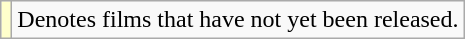<table class="wikitable">
<tr>
<td style="background:#FFFFCC;"></td>
<td>Denotes films that have not yet been released.</td>
</tr>
</table>
